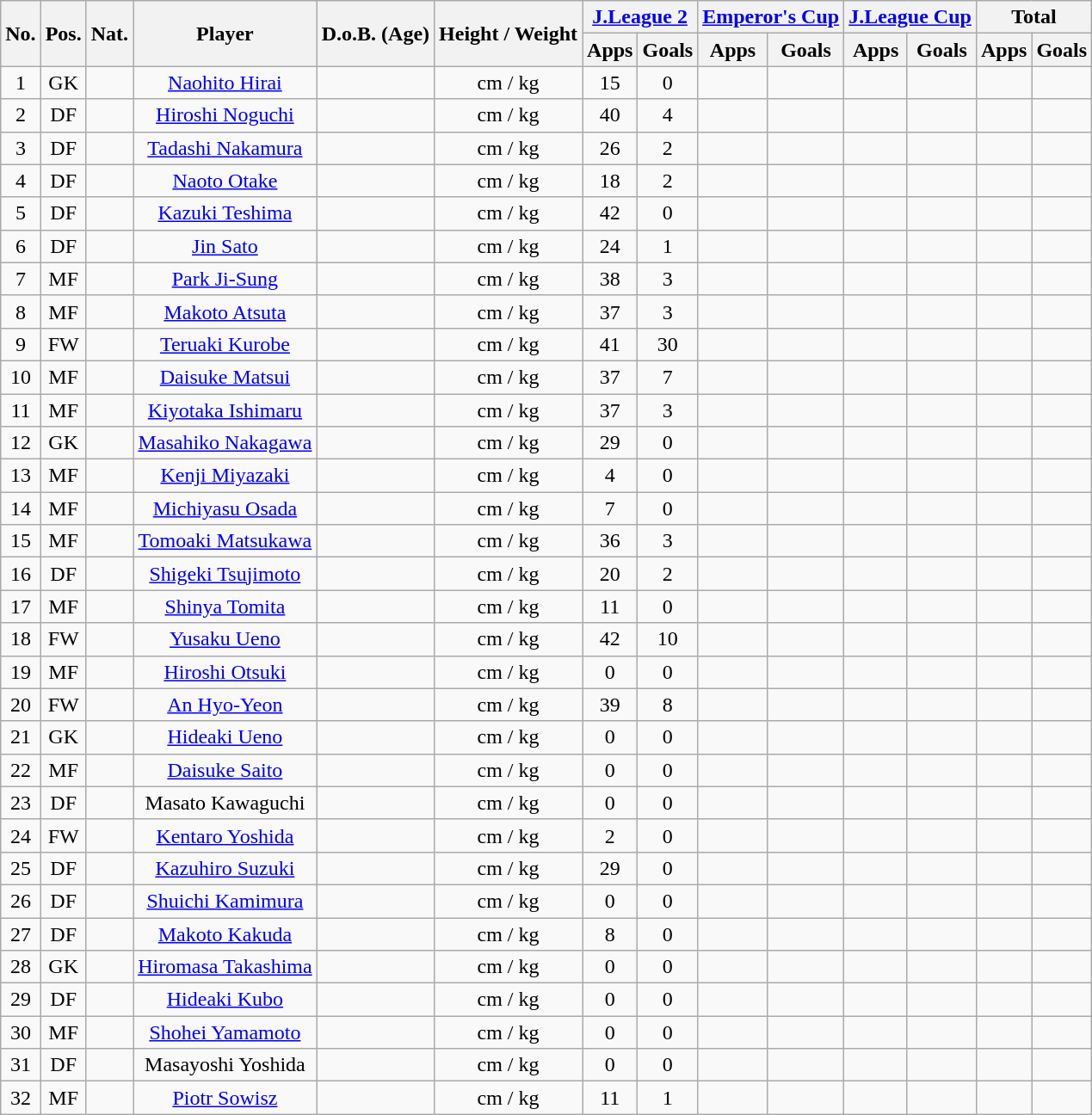<table class="wikitable" style="text-align:center;">
<tr>
<th rowspan="2">No.</th>
<th rowspan="2">Pos.</th>
<th rowspan="2">Nat.</th>
<th rowspan="2">Player</th>
<th rowspan="2">D.o.B. (Age)</th>
<th rowspan="2">Height / Weight</th>
<th colspan="2"><a href='#'>J.League 2</a></th>
<th colspan="2"><a href='#'>Emperor's Cup</a></th>
<th colspan="2"><a href='#'>J.League Cup</a></th>
<th colspan="2">Total</th>
</tr>
<tr>
<th>Apps</th>
<th>Goals</th>
<th>Apps</th>
<th>Goals</th>
<th>Apps</th>
<th>Goals</th>
<th>Apps</th>
<th>Goals</th>
</tr>
<tr>
<td>1</td>
<td>GK</td>
<td></td>
<td><a href='#'>Naohito Hirai</a></td>
<td></td>
<td>cm / kg</td>
<td>15</td>
<td>0</td>
<td></td>
<td></td>
<td></td>
<td></td>
<td></td>
<td></td>
</tr>
<tr>
<td>2</td>
<td>DF</td>
<td></td>
<td><a href='#'>Hiroshi Noguchi</a></td>
<td></td>
<td>cm / kg</td>
<td>40</td>
<td>4</td>
<td></td>
<td></td>
<td></td>
<td></td>
<td></td>
<td></td>
</tr>
<tr>
<td>3</td>
<td>DF</td>
<td></td>
<td><a href='#'>Tadashi Nakamura</a></td>
<td></td>
<td>cm / kg</td>
<td>26</td>
<td>2</td>
<td></td>
<td></td>
<td></td>
<td></td>
<td></td>
<td></td>
</tr>
<tr>
<td>4</td>
<td>DF</td>
<td></td>
<td><a href='#'>Naoto Otake</a></td>
<td></td>
<td>cm / kg</td>
<td>18</td>
<td>2</td>
<td></td>
<td></td>
<td></td>
<td></td>
<td></td>
<td></td>
</tr>
<tr>
<td>5</td>
<td>DF</td>
<td></td>
<td><a href='#'>Kazuki Teshima</a></td>
<td></td>
<td>cm / kg</td>
<td>42</td>
<td>0</td>
<td></td>
<td></td>
<td></td>
<td></td>
<td></td>
<td></td>
</tr>
<tr>
<td>6</td>
<td>DF</td>
<td></td>
<td><a href='#'>Jin Sato</a></td>
<td></td>
<td>cm / kg</td>
<td>24</td>
<td>1</td>
<td></td>
<td></td>
<td></td>
<td></td>
<td></td>
<td></td>
</tr>
<tr>
<td>7</td>
<td>MF</td>
<td></td>
<td><a href='#'>Park Ji-Sung</a></td>
<td></td>
<td>cm / kg</td>
<td>38</td>
<td>3</td>
<td></td>
<td></td>
<td></td>
<td></td>
<td></td>
<td></td>
</tr>
<tr>
<td>8</td>
<td>MF</td>
<td></td>
<td><a href='#'>Makoto Atsuta</a></td>
<td></td>
<td>cm / kg</td>
<td>37</td>
<td>3</td>
<td></td>
<td></td>
<td></td>
<td></td>
<td></td>
<td></td>
</tr>
<tr>
<td>9</td>
<td>FW</td>
<td></td>
<td><a href='#'>Teruaki Kurobe</a></td>
<td></td>
<td>cm / kg</td>
<td>41</td>
<td>30</td>
<td></td>
<td></td>
<td></td>
<td></td>
<td></td>
<td></td>
</tr>
<tr>
<td>10</td>
<td>MF</td>
<td></td>
<td><a href='#'>Daisuke Matsui</a></td>
<td></td>
<td>cm / kg</td>
<td>37</td>
<td>7</td>
<td></td>
<td></td>
<td></td>
<td></td>
<td></td>
<td></td>
</tr>
<tr>
<td>11</td>
<td>MF</td>
<td></td>
<td><a href='#'>Kiyotaka Ishimaru</a></td>
<td></td>
<td>cm / kg</td>
<td>37</td>
<td>3</td>
<td></td>
<td></td>
<td></td>
<td></td>
<td></td>
<td></td>
</tr>
<tr>
<td>12</td>
<td>GK</td>
<td></td>
<td><a href='#'>Masahiko Nakagawa</a></td>
<td></td>
<td>cm / kg</td>
<td>29</td>
<td>0</td>
<td></td>
<td></td>
<td></td>
<td></td>
<td></td>
<td></td>
</tr>
<tr>
<td>13</td>
<td>MF</td>
<td></td>
<td><a href='#'>Kenji Miyazaki</a></td>
<td></td>
<td>cm / kg</td>
<td>4</td>
<td>0</td>
<td></td>
<td></td>
<td></td>
<td></td>
<td></td>
<td></td>
</tr>
<tr>
<td>14</td>
<td>MF</td>
<td></td>
<td><a href='#'>Michiyasu Osada</a></td>
<td></td>
<td>cm / kg</td>
<td>7</td>
<td>0</td>
<td></td>
<td></td>
<td></td>
<td></td>
<td></td>
<td></td>
</tr>
<tr>
<td>15</td>
<td>MF</td>
<td></td>
<td><a href='#'>Tomoaki Matsukawa</a></td>
<td></td>
<td>cm / kg</td>
<td>36</td>
<td>3</td>
<td></td>
<td></td>
<td></td>
<td></td>
<td></td>
<td></td>
</tr>
<tr>
<td>16</td>
<td>DF</td>
<td></td>
<td><a href='#'>Shigeki Tsujimoto</a></td>
<td></td>
<td>cm / kg</td>
<td>20</td>
<td>2</td>
<td></td>
<td></td>
<td></td>
<td></td>
<td></td>
<td></td>
</tr>
<tr>
<td>17</td>
<td>MF</td>
<td></td>
<td><a href='#'>Shinya Tomita</a></td>
<td></td>
<td>cm / kg</td>
<td>11</td>
<td>0</td>
<td></td>
<td></td>
<td></td>
<td></td>
<td></td>
<td></td>
</tr>
<tr>
<td>18</td>
<td>FW</td>
<td></td>
<td><a href='#'>Yusaku Ueno</a></td>
<td></td>
<td>cm / kg</td>
<td>42</td>
<td>10</td>
<td></td>
<td></td>
<td></td>
<td></td>
<td></td>
<td></td>
</tr>
<tr>
<td>19</td>
<td>MF</td>
<td></td>
<td><a href='#'>Hiroshi Otsuki</a></td>
<td></td>
<td>cm / kg</td>
<td>0</td>
<td>0</td>
<td></td>
<td></td>
<td></td>
<td></td>
<td></td>
<td></td>
</tr>
<tr>
<td>20</td>
<td>FW</td>
<td></td>
<td><a href='#'>An Hyo-Yeon</a></td>
<td></td>
<td>cm / kg</td>
<td>39</td>
<td>8</td>
<td></td>
<td></td>
<td></td>
<td></td>
<td></td>
<td></td>
</tr>
<tr>
<td>21</td>
<td>GK</td>
<td></td>
<td><a href='#'>Hideaki Ueno</a></td>
<td></td>
<td>cm / kg</td>
<td>0</td>
<td>0</td>
<td></td>
<td></td>
<td></td>
<td></td>
<td></td>
<td></td>
</tr>
<tr>
<td>22</td>
<td>MF</td>
<td></td>
<td><a href='#'>Daisuke Saito</a></td>
<td></td>
<td>cm / kg</td>
<td>0</td>
<td>0</td>
<td></td>
<td></td>
<td></td>
<td></td>
<td></td>
<td></td>
</tr>
<tr>
<td>23</td>
<td>DF</td>
<td></td>
<td>Masato Kawaguchi</td>
<td></td>
<td>cm / kg</td>
<td>0</td>
<td>0</td>
<td></td>
<td></td>
<td></td>
<td></td>
<td></td>
<td></td>
</tr>
<tr>
<td>24</td>
<td>FW</td>
<td></td>
<td><a href='#'>Kentaro Yoshida</a></td>
<td></td>
<td>cm / kg</td>
<td>2</td>
<td>0</td>
<td></td>
<td></td>
<td></td>
<td></td>
<td></td>
<td></td>
</tr>
<tr>
<td>25</td>
<td>DF</td>
<td></td>
<td><a href='#'>Kazuhiro Suzuki</a></td>
<td></td>
<td>cm / kg</td>
<td>29</td>
<td>0</td>
<td></td>
<td></td>
<td></td>
<td></td>
<td></td>
<td></td>
</tr>
<tr>
<td>26</td>
<td>DF</td>
<td></td>
<td><a href='#'>Shuichi Kamimura</a></td>
<td></td>
<td>cm / kg</td>
<td>0</td>
<td>0</td>
<td></td>
<td></td>
<td></td>
<td></td>
<td></td>
<td></td>
</tr>
<tr>
<td>27</td>
<td>DF</td>
<td></td>
<td><a href='#'>Makoto Kakuda</a></td>
<td></td>
<td>cm / kg</td>
<td>8</td>
<td>0</td>
<td></td>
<td></td>
<td></td>
<td></td>
<td></td>
<td></td>
</tr>
<tr>
<td>28</td>
<td>GK</td>
<td></td>
<td><a href='#'>Hiromasa Takashima</a></td>
<td></td>
<td>cm / kg</td>
<td>0</td>
<td>0</td>
<td></td>
<td></td>
<td></td>
<td></td>
<td></td>
<td></td>
</tr>
<tr>
<td>29</td>
<td>DF</td>
<td></td>
<td><a href='#'>Hideaki Kubo</a></td>
<td></td>
<td>cm / kg</td>
<td>0</td>
<td>0</td>
<td></td>
<td></td>
<td></td>
<td></td>
<td></td>
<td></td>
</tr>
<tr>
<td>30</td>
<td>MF</td>
<td></td>
<td><a href='#'>Shohei Yamamoto</a></td>
<td></td>
<td>cm / kg</td>
<td>0</td>
<td>0</td>
<td></td>
<td></td>
<td></td>
<td></td>
<td></td>
<td></td>
</tr>
<tr>
<td>31</td>
<td>DF</td>
<td></td>
<td>Masayoshi Yoshida</td>
<td></td>
<td>cm / kg</td>
<td>0</td>
<td>0</td>
<td></td>
<td></td>
<td></td>
<td></td>
<td></td>
<td></td>
</tr>
<tr>
<td>32</td>
<td>MF</td>
<td></td>
<td><a href='#'>Piotr Sowisz</a></td>
<td></td>
<td>cm / kg</td>
<td>11</td>
<td>1</td>
<td></td>
<td></td>
<td></td>
<td></td>
<td></td>
<td></td>
</tr>
</table>
